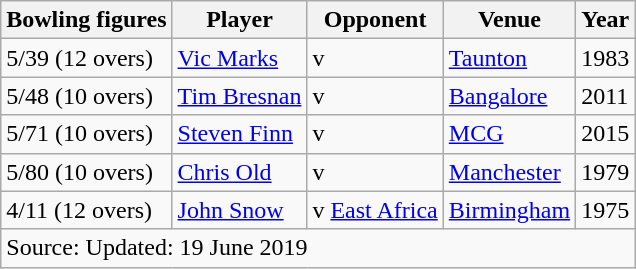<table class="wikitable">
<tr style="text-align: center;">
<th style="text-align: center;" scope="col"><strong>Bowling figures</strong></th>
<th style="text-align: center;" scope="col"><strong>Player</strong></th>
<th style="text-align: center;" scope="col"><strong>Opponent</strong></th>
<th style="text-align: center;" scope="col"><strong>Venue</strong></th>
<th style="text-align: center;" scope="col"><strong>Year</strong></th>
</tr>
<tr>
<td>5/39 (12 overs)</td>
<td><a href='#'>Vic Marks</a></td>
<td>v </td>
<td><a href='#'>Taunton</a></td>
<td>1983</td>
</tr>
<tr>
<td>5/48 (10 overs)</td>
<td><a href='#'>Tim Bresnan</a></td>
<td>v </td>
<td><a href='#'>Bangalore</a></td>
<td>2011</td>
</tr>
<tr>
<td>5/71 (10 overs)</td>
<td><a href='#'>Steven Finn</a></td>
<td>v </td>
<td><a href='#'>MCG</a></td>
<td>2015</td>
</tr>
<tr>
<td>5/80 (10 overs)</td>
<td><a href='#'>Chris Old</a></td>
<td>v </td>
<td><a href='#'>Manchester</a></td>
<td>1979</td>
</tr>
<tr>
<td>4/11 (12 overs)</td>
<td><a href='#'>John Snow</a></td>
<td>v  <a href='#'>East Africa</a></td>
<td><a href='#'>Birmingham</a></td>
<td>1975</td>
</tr>
<tr>
<td colspan=5>Source: Updated: 19 June 2019</td>
</tr>
</table>
